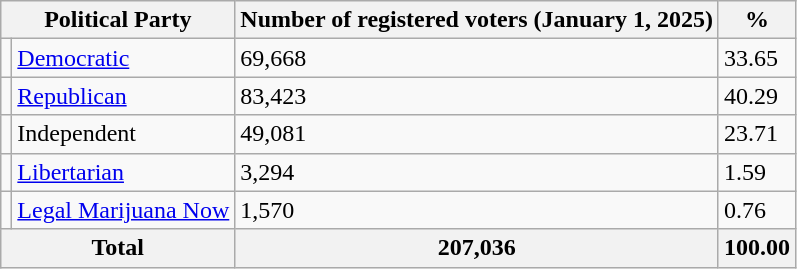<table class="wikitable">
<tr>
<th colspan="2">Political Party</th>
<th>Number of registered voters (January 1, 2025)</th>
<th>%</th>
</tr>
<tr>
<td></td>
<td><a href='#'>Democratic</a></td>
<td>69,668</td>
<td>33.65</td>
</tr>
<tr>
<td></td>
<td><a href='#'>Republican</a></td>
<td>83,423</td>
<td>40.29</td>
</tr>
<tr>
<td></td>
<td>Independent</td>
<td>49,081</td>
<td>23.71</td>
</tr>
<tr>
<td></td>
<td><a href='#'>Libertarian</a></td>
<td>3,294</td>
<td>1.59</td>
</tr>
<tr>
<td></td>
<td><a href='#'>Legal Marijuana Now</a></td>
<td>1,570</td>
<td>0.76</td>
</tr>
<tr>
<th colspan="2">Total</th>
<th>207,036</th>
<th>100.00</th>
</tr>
</table>
